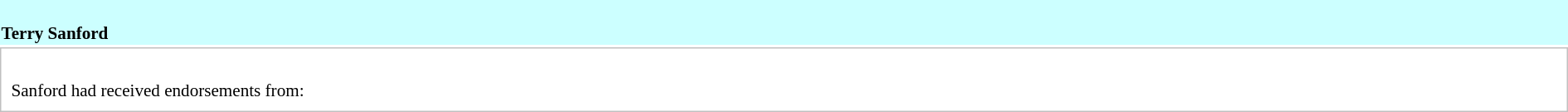<table class="collapsible collapsed" style="width:100%;font-size:88%;text-align:left; border:0; margin-top:0.2em;">
<tr>
<th style="background:#cff; font-weight:normal;"><br><strong>Terry Sanford</strong></th>
</tr>
<tr>
<td style="border:solid 1px silver; padding:8px; background:white;"><br>Sanford had received endorsements from:</td>
</tr>
<tr>
<td style="text-align:center;"></td>
</tr>
</table>
